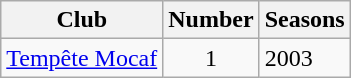<table class="wikitable sortable">
<tr>
<th>Club</th>
<th>Number</th>
<th>Seasons</th>
</tr>
<tr>
<td><a href='#'>Tempête Mocaf</a></td>
<td style="text-align:center">1</td>
<td>2003</td>
</tr>
</table>
